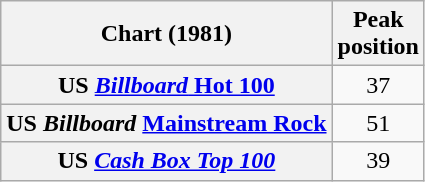<table class="wikitable sortable plainrowheaders" style="text-align:center">
<tr>
<th>Chart (1981)</th>
<th>Peak<br>position</th>
</tr>
<tr>
<th scope="row">US <a href='#'><em>Billboard</em> Hot 100</a></th>
<td>37</td>
</tr>
<tr>
<th scope="row">US <em>Billboard</em> <a href='#'>Mainstream Rock</a></th>
<td>51</td>
</tr>
<tr>
<th scope="row">US <em><a href='#'>Cash Box Top 100</a></em></th>
<td>39</td>
</tr>
</table>
